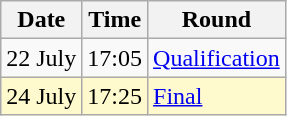<table class="wikitable">
<tr>
<th>Date</th>
<th>Time</th>
<th>Round</th>
</tr>
<tr>
<td>22 July</td>
<td>17:05</td>
<td><a href='#'>Qualification</a></td>
</tr>
<tr style=background:lemonchiffon>
<td>24 July</td>
<td>17:25</td>
<td><a href='#'>Final</a></td>
</tr>
</table>
